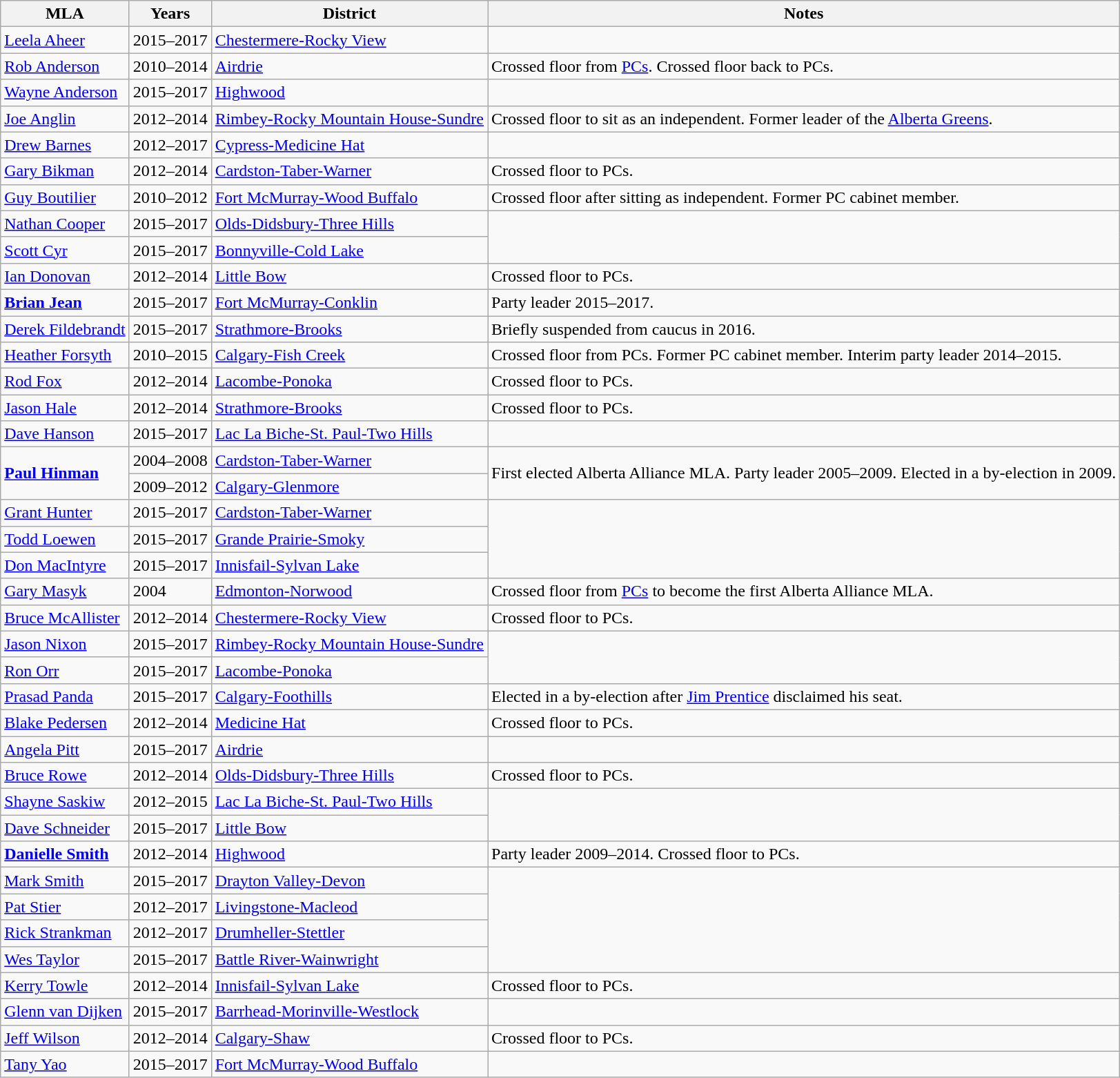<table class="wikitable sortable">
<tr>
<th>MLA</th>
<th>Years</th>
<th>District</th>
<th>Notes</th>
</tr>
<tr>
<td><a href='#'>Leela Aheer</a></td>
<td>2015–2017</td>
<td><a href='#'>Chestermere-Rocky View</a></td>
</tr>
<tr>
<td><a href='#'>Rob Anderson</a></td>
<td>2010–2014</td>
<td><a href='#'>Airdrie</a></td>
<td>Crossed floor from <a href='#'>PCs</a>. Crossed floor back to PCs.</td>
</tr>
<tr>
<td><a href='#'>Wayne Anderson</a></td>
<td>2015–2017</td>
<td><a href='#'>Highwood</a></td>
</tr>
<tr>
<td><a href='#'>Joe Anglin</a></td>
<td>2012–2014</td>
<td><a href='#'>Rimbey-Rocky Mountain House-Sundre</a></td>
<td>Crossed floor to sit as an independent. Former leader of the <a href='#'>Alberta Greens</a>.</td>
</tr>
<tr>
<td><a href='#'>Drew Barnes</a></td>
<td>2012–2017</td>
<td><a href='#'>Cypress-Medicine Hat</a></td>
</tr>
<tr>
<td><a href='#'>Gary Bikman</a></td>
<td>2012–2014</td>
<td><a href='#'>Cardston-Taber-Warner</a></td>
<td>Crossed floor to PCs.</td>
</tr>
<tr>
<td><a href='#'>Guy Boutilier</a></td>
<td>2010–2012</td>
<td><a href='#'>Fort McMurray-Wood Buffalo</a></td>
<td>Crossed floor after sitting as independent. Former PC cabinet member.</td>
</tr>
<tr>
<td><a href='#'>Nathan Cooper</a></td>
<td>2015–2017</td>
<td><a href='#'>Olds-Didsbury-Three Hills</a></td>
</tr>
<tr>
<td><a href='#'>Scott Cyr</a></td>
<td>2015–2017</td>
<td><a href='#'>Bonnyville-Cold Lake</a></td>
</tr>
<tr>
<td><a href='#'>Ian Donovan</a></td>
<td>2012–2014</td>
<td><a href='#'>Little Bow</a></td>
<td>Crossed floor to PCs.</td>
</tr>
<tr>
<td><strong><a href='#'>Brian Jean</a></strong></td>
<td>2015–2017</td>
<td><a href='#'>Fort McMurray-Conklin</a></td>
<td>Party leader 2015–2017.</td>
</tr>
<tr>
<td><a href='#'>Derek Fildebrandt</a></td>
<td>2015–2017</td>
<td><a href='#'>Strathmore-Brooks</a></td>
<td>Briefly suspended from caucus in 2016.</td>
</tr>
<tr>
<td><a href='#'>Heather Forsyth</a></td>
<td>2010–2015</td>
<td><a href='#'>Calgary-Fish Creek</a></td>
<td>Crossed floor from PCs. Former PC cabinet member. Interim party leader 2014–2015.</td>
</tr>
<tr>
<td><a href='#'>Rod Fox</a></td>
<td>2012–2014</td>
<td><a href='#'>Lacombe-Ponoka</a></td>
<td>Crossed floor to PCs.</td>
</tr>
<tr>
<td><a href='#'>Jason Hale</a></td>
<td>2012–2014</td>
<td><a href='#'>Strathmore-Brooks</a></td>
<td>Crossed floor to PCs.</td>
</tr>
<tr>
<td><a href='#'>Dave Hanson</a></td>
<td>2015–2017</td>
<td><a href='#'>Lac La Biche-St. Paul-Two Hills</a></td>
</tr>
<tr>
<td rowspan=2><strong><a href='#'>Paul Hinman</a></strong></td>
<td>2004–2008</td>
<td><a href='#'>Cardston-Taber-Warner</a></td>
<td rowspan=2>First elected Alberta Alliance MLA. Party leader 2005–2009. Elected in a by-election in 2009.</td>
</tr>
<tr>
<td>2009–2012</td>
<td><a href='#'>Calgary-Glenmore</a></td>
</tr>
<tr>
<td><a href='#'>Grant Hunter</a></td>
<td>2015–2017</td>
<td><a href='#'>Cardston-Taber-Warner</a></td>
</tr>
<tr>
<td><a href='#'>Todd Loewen</a></td>
<td>2015–2017</td>
<td><a href='#'>Grande Prairie-Smoky</a></td>
</tr>
<tr>
<td><a href='#'>Don MacIntyre</a></td>
<td>2015–2017</td>
<td><a href='#'>Innisfail-Sylvan Lake</a></td>
</tr>
<tr>
<td><a href='#'>Gary Masyk</a></td>
<td>2004</td>
<td><a href='#'>Edmonton-Norwood</a></td>
<td>Crossed floor from <a href='#'>PCs</a> to become the first Alberta Alliance MLA.</td>
</tr>
<tr>
<td><a href='#'>Bruce McAllister</a></td>
<td>2012–2014</td>
<td><a href='#'>Chestermere-Rocky View</a></td>
<td>Crossed floor to PCs.</td>
</tr>
<tr>
<td><a href='#'>Jason Nixon</a></td>
<td>2015–2017</td>
<td><a href='#'>Rimbey-Rocky Mountain House-Sundre</a></td>
</tr>
<tr>
<td><a href='#'>Ron Orr</a></td>
<td>2015–2017</td>
<td><a href='#'>Lacombe-Ponoka</a></td>
</tr>
<tr>
<td><a href='#'>Prasad Panda</a></td>
<td>2015–2017</td>
<td><a href='#'>Calgary-Foothills</a></td>
<td>Elected in a by-election after <a href='#'>Jim Prentice</a> disclaimed his seat.</td>
</tr>
<tr>
<td><a href='#'>Blake Pedersen</a></td>
<td>2012–2014</td>
<td><a href='#'>Medicine Hat</a></td>
<td>Crossed floor to PCs.</td>
</tr>
<tr>
<td><a href='#'>Angela Pitt</a></td>
<td>2015–2017</td>
<td><a href='#'>Airdrie</a></td>
</tr>
<tr>
<td><a href='#'>Bruce Rowe</a></td>
<td>2012–2014</td>
<td><a href='#'>Olds-Didsbury-Three Hills</a></td>
<td>Crossed floor to PCs.</td>
</tr>
<tr>
<td><a href='#'>Shayne Saskiw</a></td>
<td>2012–2015</td>
<td><a href='#'>Lac La Biche-St. Paul-Two Hills</a></td>
</tr>
<tr>
<td><a href='#'>Dave Schneider</a></td>
<td>2015–2017</td>
<td><a href='#'>Little Bow</a></td>
</tr>
<tr>
<td><strong><a href='#'>Danielle Smith</a></strong></td>
<td>2012–2014</td>
<td><a href='#'>Highwood</a></td>
<td>Party leader 2009–2014. Crossed floor to PCs.</td>
</tr>
<tr>
<td><a href='#'>Mark Smith</a></td>
<td>2015–2017</td>
<td><a href='#'>Drayton Valley-Devon</a></td>
</tr>
<tr>
<td><a href='#'>Pat Stier</a></td>
<td>2012–2017</td>
<td><a href='#'>Livingstone-Macleod</a></td>
</tr>
<tr>
<td><a href='#'>Rick Strankman</a></td>
<td>2012–2017</td>
<td><a href='#'>Drumheller-Stettler</a></td>
</tr>
<tr>
<td><a href='#'>Wes Taylor</a></td>
<td>2015–2017</td>
<td><a href='#'>Battle River-Wainwright</a></td>
</tr>
<tr>
<td><a href='#'>Kerry Towle</a></td>
<td>2012–2014</td>
<td><a href='#'>Innisfail-Sylvan Lake</a></td>
<td>Crossed floor to PCs.</td>
</tr>
<tr>
<td><a href='#'>Glenn van Dijken</a></td>
<td>2015–2017</td>
<td><a href='#'>Barrhead-Morinville-Westlock</a></td>
</tr>
<tr>
<td><a href='#'>Jeff Wilson</a></td>
<td>2012–2014</td>
<td><a href='#'>Calgary-Shaw</a></td>
<td>Crossed floor to PCs.</td>
</tr>
<tr>
<td><a href='#'>Tany Yao</a></td>
<td>2015–2017</td>
<td><a href='#'>Fort McMurray-Wood Buffalo</a></td>
</tr>
</table>
